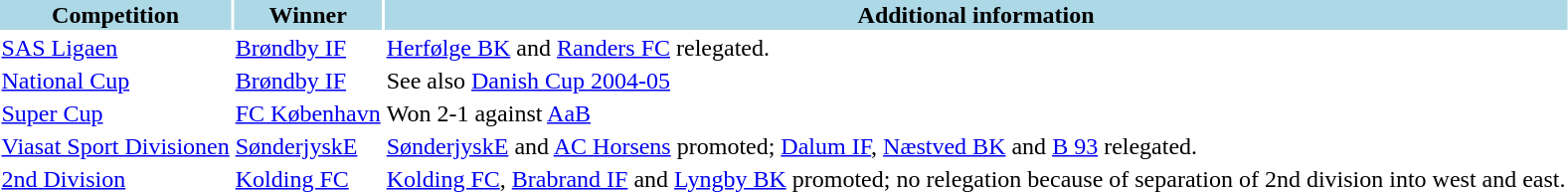<table>
<tr style="background:lightblue;">
<th>Competition</th>
<th>Winner</th>
<th>Additional information</th>
</tr>
<tr>
<td><a href='#'>SAS Ligaen</a></td>
<td><a href='#'>Brøndby IF</a></td>
<td><a href='#'>Herfølge BK</a> and <a href='#'>Randers FC</a> relegated.</td>
</tr>
<tr>
<td><a href='#'>National Cup</a></td>
<td><a href='#'>Brøndby IF</a></td>
<td>See also <a href='#'>Danish Cup 2004-05</a></td>
</tr>
<tr>
<td><a href='#'>Super Cup</a></td>
<td><a href='#'>FC København</a></td>
<td>Won 2-1 against <a href='#'>AaB</a></td>
</tr>
<tr>
<td><a href='#'>Viasat Sport Divisionen</a></td>
<td><a href='#'>SønderjyskE</a></td>
<td><a href='#'>SønderjyskE</a> and <a href='#'>AC Horsens</a> promoted; <a href='#'>Dalum IF</a>, <a href='#'>Næstved BK</a> and <a href='#'>B 93</a> relegated.</td>
</tr>
<tr>
<td><a href='#'>2nd Division</a></td>
<td><a href='#'>Kolding FC</a></td>
<td><a href='#'>Kolding FC</a>, <a href='#'>Brabrand IF</a> and <a href='#'>Lyngby BK</a> promoted; no relegation because of separation of 2nd division into west and east.</td>
</tr>
</table>
